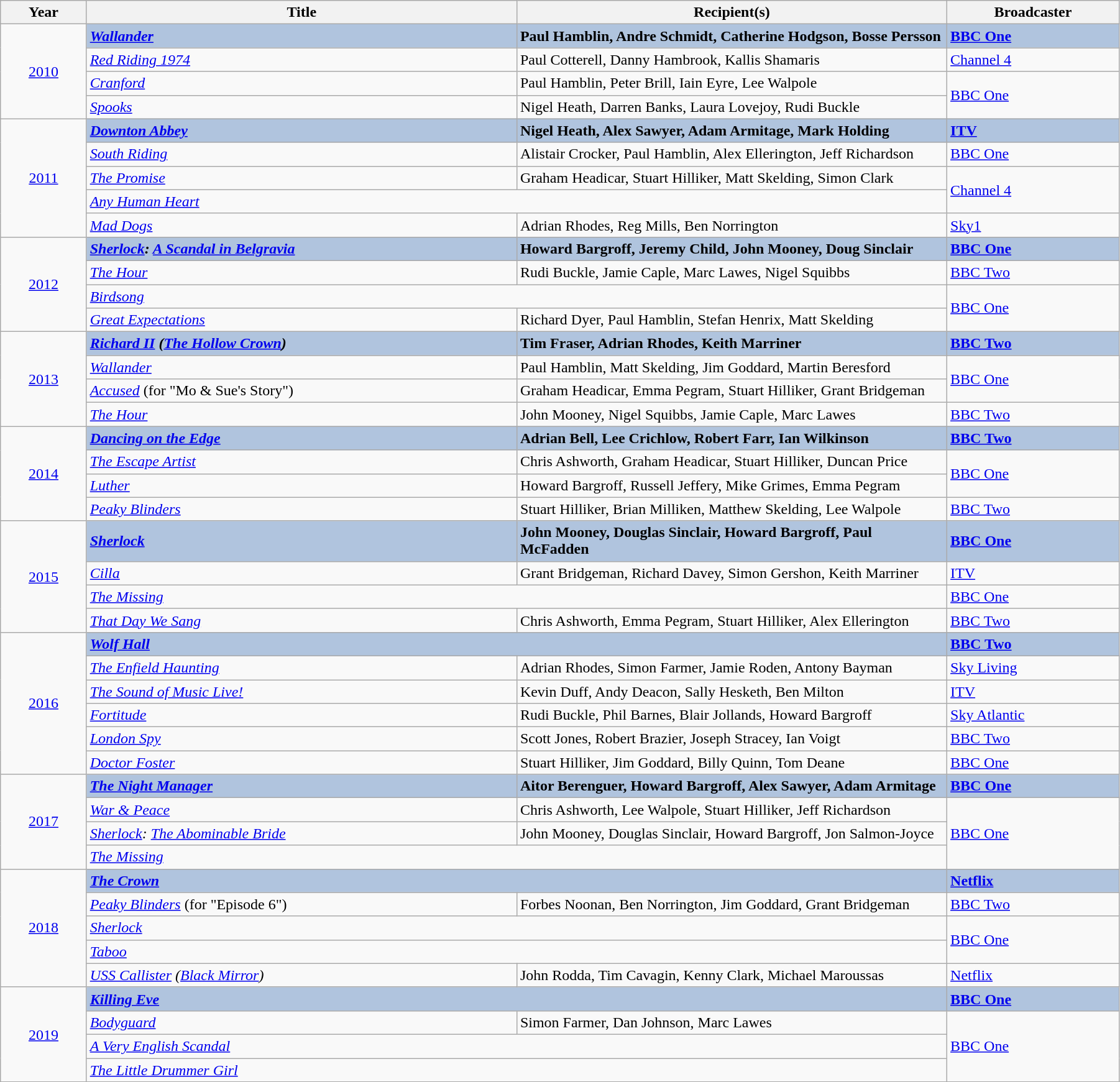<table class="wikitable" width="95%">
<tr>
<th width=5%>Year</th>
<th width=25%>Title</th>
<th width=25%>Recipient(s)</th>
<th width=10%>Broadcaster</th>
</tr>
<tr>
<td rowspan="4" style="text-align:center;"><a href='#'>2010</a></td>
<td style="background:#B0C4DE;"><strong><em><a href='#'>Wallander</a></em></strong></td>
<td style="background:#B0C4DE;"><strong>Paul Hamblin, Andre Schmidt, Catherine Hodgson, Bosse Persson</strong></td>
<td style="background:#B0C4DE;"><strong><a href='#'>BBC One</a></strong></td>
</tr>
<tr>
<td><em><a href='#'>Red Riding 1974</a></em></td>
<td>Paul Cotterell, Danny Hambrook, Kallis Shamaris</td>
<td><a href='#'>Channel 4</a></td>
</tr>
<tr>
<td><em><a href='#'>Cranford</a></em></td>
<td>Paul Hamblin, Peter Brill, Iain Eyre, Lee Walpole</td>
<td rowspan="2"><a href='#'>BBC One</a></td>
</tr>
<tr>
<td><em><a href='#'>Spooks</a></em></td>
<td>Nigel Heath, Darren Banks, Laura Lovejoy, Rudi Buckle</td>
</tr>
<tr>
<td rowspan="5" style="text-align:center;"><a href='#'>2011</a></td>
<td style="background:#B0C4DE;"><strong><em><a href='#'>Downton Abbey</a></em></strong></td>
<td style="background:#B0C4DE;"><strong>Nigel Heath, Alex Sawyer, Adam Armitage, Mark Holding</strong></td>
<td style="background:#B0C4DE;"><strong><a href='#'>ITV</a></strong></td>
</tr>
<tr>
<td><em><a href='#'>South Riding</a></em></td>
<td>Alistair Crocker, Paul Hamblin, Alex Ellerington, Jeff Richardson</td>
<td><a href='#'>BBC One</a></td>
</tr>
<tr>
<td><em><a href='#'>The Promise</a></em></td>
<td>Graham Headicar, Stuart Hilliker, Matt Skelding, Simon Clark</td>
<td rowspan="2"><a href='#'>Channel 4</a></td>
</tr>
<tr>
<td colspan="2"><em><a href='#'>Any Human Heart</a></em></td>
</tr>
<tr>
<td><em><a href='#'>Mad Dogs</a></em></td>
<td>Adrian Rhodes, Reg Mills, Ben Norrington</td>
<td><a href='#'>Sky1</a></td>
</tr>
<tr>
<td rowspan="4" style="text-align:center;"><a href='#'>2012</a></td>
<td style="background:#B0C4DE;"><strong><em><a href='#'>Sherlock</a>: <a href='#'>A Scandal in Belgravia</a></em></strong></td>
<td style="background:#B0C4DE;"><strong>Howard Bargroff, Jeremy Child, John Mooney, Doug Sinclair</strong></td>
<td style="background:#B0C4DE;"><strong><a href='#'>BBC One</a></strong></td>
</tr>
<tr>
<td><em><a href='#'>The Hour</a></em></td>
<td>Rudi Buckle, Jamie Caple, Marc Lawes, Nigel Squibbs</td>
<td><a href='#'>BBC Two</a></td>
</tr>
<tr>
<td colspan="2"><em><a href='#'>Birdsong</a></em></td>
<td rowspan="2"><a href='#'>BBC One</a></td>
</tr>
<tr>
<td><em><a href='#'>Great Expectations</a></em></td>
<td>Richard Dyer, Paul Hamblin, Stefan Henrix, Matt Skelding</td>
</tr>
<tr>
<td rowspan="4" style="text-align:center;"><a href='#'>2013</a></td>
<td style="background:#B0C4DE;"><strong><em><a href='#'>Richard II</a> (<a href='#'>The Hollow Crown</a>)</em></strong></td>
<td style="background:#B0C4DE;"><strong>Tim Fraser, Adrian Rhodes, Keith Marriner</strong></td>
<td style="background:#B0C4DE;"><strong><a href='#'>BBC Two</a></strong></td>
</tr>
<tr>
<td><em><a href='#'>Wallander</a></em></td>
<td>Paul Hamblin, Matt Skelding, Jim Goddard, Martin Beresford</td>
<td rowspan="2"><a href='#'>BBC One</a></td>
</tr>
<tr>
<td><em><a href='#'>Accused</a></em> (for "Mo & Sue's Story")</td>
<td>Graham Headicar, Emma Pegram, Stuart Hilliker, Grant Bridgeman</td>
</tr>
<tr>
<td><em><a href='#'>The Hour</a></em></td>
<td>John Mooney, Nigel Squibbs, Jamie Caple, Marc Lawes</td>
<td><a href='#'>BBC Two</a></td>
</tr>
<tr>
<td rowspan="4" style="text-align:center;"><a href='#'>2014</a></td>
<td style="background:#B0C4DE;"><strong><em><a href='#'>Dancing on the Edge</a></em></strong></td>
<td style="background:#B0C4DE;"><strong>Adrian Bell, Lee Crichlow, Robert Farr, Ian Wilkinson</strong></td>
<td style="background:#B0C4DE;"><strong><a href='#'>BBC Two</a></strong></td>
</tr>
<tr>
<td><em><a href='#'>The Escape Artist</a></em></td>
<td>Chris Ashworth, Graham Headicar, Stuart Hilliker, Duncan Price</td>
<td rowspan="2"><a href='#'>BBC One</a></td>
</tr>
<tr>
<td><em><a href='#'>Luther</a></em></td>
<td>Howard Bargroff, Russell Jeffery, Mike Grimes, Emma Pegram</td>
</tr>
<tr>
<td><em><a href='#'>Peaky Blinders</a></em></td>
<td>Stuart Hilliker, Brian Milliken, Matthew Skelding, Lee Walpole</td>
<td><a href='#'>BBC Two</a></td>
</tr>
<tr>
<td rowspan="4" style="text-align:center;"><a href='#'>2015</a></td>
<td style="background:#B0C4DE;"><strong><em><a href='#'>Sherlock</a></em></strong></td>
<td style="background:#B0C4DE;"><strong>John Mooney, Douglas Sinclair, Howard Bargroff, Paul McFadden</strong></td>
<td style="background:#B0C4DE;"><strong><a href='#'>BBC One</a></strong></td>
</tr>
<tr>
<td><em><a href='#'>Cilla</a></em></td>
<td>Grant Bridgeman, Richard Davey, Simon Gershon, Keith Marriner</td>
<td><a href='#'>ITV</a></td>
</tr>
<tr>
<td colspan="2"><em><a href='#'>The Missing</a></em></td>
<td><a href='#'>BBC One</a></td>
</tr>
<tr>
<td><em><a href='#'>That Day We Sang</a></em></td>
<td>Chris Ashworth, Emma Pegram, Stuart Hilliker, Alex Ellerington</td>
<td><a href='#'>BBC Two</a></td>
</tr>
<tr>
<td rowspan="6" style="text-align:center;"><a href='#'>2016</a></td>
<td colspan="2" style="background:#B0C4DE;"><strong><em><a href='#'>Wolf Hall</a></em></strong></td>
<td style="background:#B0C4DE;"><strong><a href='#'>BBC Two</a></strong></td>
</tr>
<tr>
<td><em><a href='#'>The Enfield Haunting</a></em></td>
<td>Adrian Rhodes, Simon Farmer, Jamie Roden, Antony Bayman</td>
<td><a href='#'>Sky Living</a></td>
</tr>
<tr>
<td><em><a href='#'>The Sound of Music Live!</a></em></td>
<td>Kevin Duff, Andy Deacon, Sally Hesketh, Ben Milton</td>
<td><a href='#'>ITV</a></td>
</tr>
<tr>
<td><em><a href='#'>Fortitude</a></em></td>
<td>Rudi Buckle, Phil Barnes, Blair Jollands, Howard Bargroff</td>
<td><a href='#'>Sky Atlantic</a></td>
</tr>
<tr>
<td><em><a href='#'>London Spy</a></em></td>
<td>Scott Jones, Robert Brazier, Joseph Stracey, Ian Voigt</td>
<td><a href='#'>BBC Two</a></td>
</tr>
<tr>
<td><em><a href='#'>Doctor Foster</a></em></td>
<td>Stuart Hilliker, Jim Goddard, Billy Quinn, Tom Deane</td>
<td><a href='#'>BBC One</a></td>
</tr>
<tr>
<td rowspan="4" style="text-align:center;"><a href='#'>2017</a><br></td>
<td style="background:#B0C4DE;"><strong><em><a href='#'>The Night Manager</a></em></strong></td>
<td style="background:#B0C4DE;"><strong>Aitor Berenguer, Howard Bargroff, Alex Sawyer, Adam Armitage</strong></td>
<td style="background:#B0C4DE;"><strong><a href='#'>BBC One</a></strong></td>
</tr>
<tr>
<td><em><a href='#'>War & Peace</a></em></td>
<td>Chris Ashworth, Lee Walpole, Stuart Hilliker, Jeff Richardson</td>
<td rowspan="3"><a href='#'>BBC One</a></td>
</tr>
<tr>
<td><em><a href='#'>Sherlock</a>: <a href='#'>The Abominable Bride</a></em></td>
<td>John Mooney, Douglas Sinclair, Howard Bargroff, Jon Salmon-Joyce</td>
</tr>
<tr>
<td colspan="2"><em><a href='#'>The Missing</a></em></td>
</tr>
<tr>
<td rowspan="5" style="text-align:center;"><a href='#'>2018</a><br></td>
<td colspan="2" style="background:#B0C4DE;"><strong><em><a href='#'>The Crown</a></em></strong></td>
<td style="background:#B0C4DE;"><strong><a href='#'>Netflix</a></strong></td>
</tr>
<tr>
<td><em><a href='#'>Peaky Blinders</a></em> (for "Episode 6")</td>
<td>Forbes Noonan, Ben Norrington, Jim Goddard, Grant Bridgeman</td>
<td><a href='#'>BBC Two</a></td>
</tr>
<tr>
<td colspan="2"><em><a href='#'>Sherlock</a></em></td>
<td rowspan="2"><a href='#'>BBC One</a></td>
</tr>
<tr>
<td colspan="2"><em><a href='#'>Taboo</a></em></td>
</tr>
<tr>
<td><em><a href='#'>USS Callister</a> (<a href='#'>Black Mirror</a>)</em></td>
<td>John Rodda, Tim Cavagin, Kenny Clark, Michael Maroussas</td>
<td><a href='#'>Netflix</a></td>
</tr>
<tr>
<td rowspan="4" style="text-align:center;"><a href='#'>2019</a><br></td>
<td colspan="2" style="background:#B0C4DE;"><strong><em><a href='#'>Killing Eve</a></em></strong></td>
<td style="background:#B0C4DE;"><strong><a href='#'>BBC One</a></strong></td>
</tr>
<tr>
<td><em><a href='#'>Bodyguard</a></em></td>
<td>Simon Farmer, Dan Johnson, Marc Lawes</td>
<td rowspan="3"><a href='#'>BBC One</a></td>
</tr>
<tr>
<td colspan="2"><em><a href='#'>A Very English Scandal</a></em></td>
</tr>
<tr>
<td colspan="2"><em><a href='#'>The Little Drummer Girl</a></em></td>
</tr>
<tr>
</tr>
</table>
